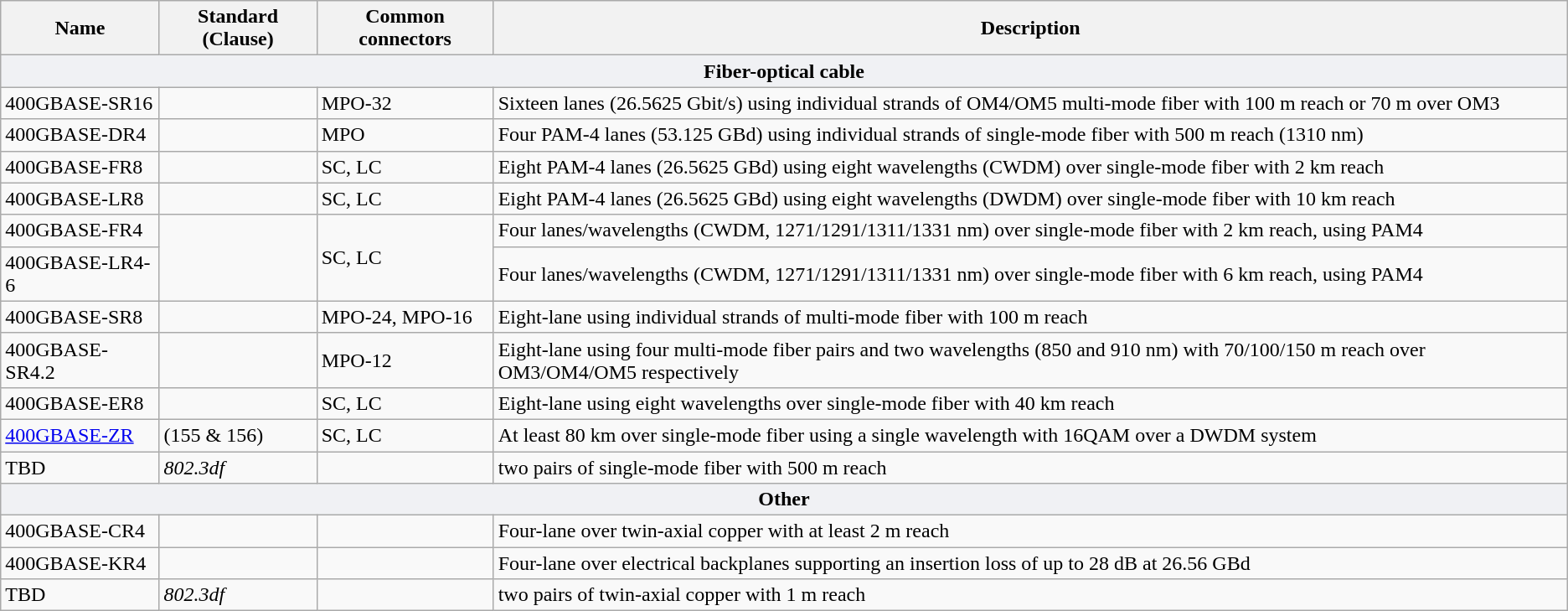<table class="wikitable">
<tr>
<th>Name</th>
<th>Standard (Clause)</th>
<th>Common connectors</th>
<th>Description</th>
</tr>
<tr>
<th colspan=4 style="background-color: #F0F1F4">Fiber-optical cable</th>
</tr>
<tr>
<td>400GBASE-SR16</td>
<td></td>
<td>MPO-32</td>
<td>Sixteen lanes (26.5625 Gbit/s) using individual strands of OM4/OM5 multi-mode fiber with 100 m reach or 70 m over OM3</td>
</tr>
<tr>
<td>400GBASE-DR4</td>
<td></td>
<td>MPO</td>
<td>Four PAM-4 lanes (53.125 GBd) using individual strands of single-mode fiber with 500 m reach (1310 nm)</td>
</tr>
<tr>
<td>400GBASE-FR8</td>
<td></td>
<td>SC, LC</td>
<td>Eight PAM-4 lanes (26.5625 GBd) using eight wavelengths (CWDM) over single-mode fiber with 2 km reach</td>
</tr>
<tr>
<td>400GBASE-LR8</td>
<td></td>
<td>SC, LC</td>
<td>Eight PAM-4 lanes (26.5625 GBd) using eight wavelengths (DWDM) over single-mode fiber with 10 km reach</td>
</tr>
<tr>
<td>400GBASE-FR4</td>
<td rowspan=2></td>
<td rowspan=2>SC, LC</td>
<td>Four lanes/wavelengths (CWDM, 1271/1291/1311/1331 nm) over single-mode fiber with 2 km reach, using PAM4</td>
</tr>
<tr>
<td>400GBASE-LR4-6</td>
<td>Four lanes/wavelengths (CWDM, 1271/1291/1311/1331 nm) over single-mode fiber with 6 km reach, using PAM4</td>
</tr>
<tr>
<td>400GBASE-SR8</td>
<td></td>
<td>MPO-24, MPO-16</td>
<td>Eight-lane using individual strands of multi-mode fiber with 100 m reach</td>
</tr>
<tr>
<td>400GBASE-SR4.2</td>
<td></td>
<td>MPO-12</td>
<td>Eight-lane using four multi-mode fiber pairs and two wavelengths (850 and 910 nm) with 70/100/150 m reach over OM3/OM4/OM5 respectively</td>
</tr>
<tr>
<td>400GBASE-ER8</td>
<td></td>
<td>SC, LC</td>
<td>Eight-lane using eight wavelengths over single-mode fiber with 40 km reach</td>
</tr>
<tr>
<td><a href='#'>400GBASE-ZR</a></td>
<td> (155 & 156)</td>
<td>SC, LC</td>
<td>At least 80 km over single-mode fiber using a single wavelength with 16QAM over a DWDM system</td>
</tr>
<tr>
<td>TBD</td>
<td><em>802.3df</em></td>
<td></td>
<td>two pairs of single-mode fiber with 500 m reach</td>
</tr>
<tr>
<th colspan=4 style="background-color: #F0F1F4">Other</th>
</tr>
<tr>
<td>400GBASE-CR4</td>
<td></td>
<td></td>
<td>Four-lane over twin-axial copper with at least 2 m reach</td>
</tr>
<tr>
<td>400GBASE-KR4</td>
<td></td>
<td></td>
<td>Four-lane over electrical backplanes supporting an insertion loss of up to 28 dB at 26.56 GBd</td>
</tr>
<tr>
<td>TBD</td>
<td><em>802.3df</em></td>
<td></td>
<td>two pairs of twin-axial copper with 1 m reach</td>
</tr>
</table>
